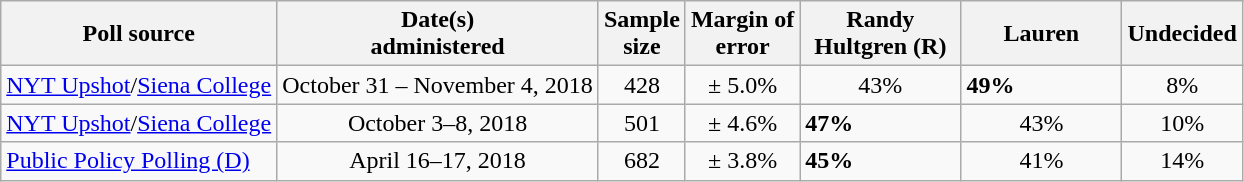<table class="wikitable">
<tr>
<th>Poll source</th>
<th>Date(s)<br>administered</th>
<th>Sample<br>size</th>
<th>Margin of<br>error</th>
<th style="width:100px;">Randy<br>Hultgren (R)</th>
<th style="width:100px;">Lauren<br></th>
<th>Undecided</th>
</tr>
<tr>
<td style="text-align:left;"><a href='#'>NYT Upshot</a>/<a href='#'>Siena College</a></td>
<td align=center>October 31 – November 4, 2018</td>
<td align=center>428</td>
<td align=center>± 5.0%</td>
<td align=center>43%</td>
<td><strong>49%</strong></td>
<td align=center>8%</td>
</tr>
<tr>
<td style="text-align:left;"><a href='#'>NYT Upshot</a>/<a href='#'>Siena College</a></td>
<td align=center>October 3–8, 2018</td>
<td align=center>501</td>
<td align=center>± 4.6%</td>
<td><strong>47%</strong></td>
<td align=center>43%</td>
<td align=center>10%</td>
</tr>
<tr>
<td style="text-align:left;"><a href='#'>Public Policy Polling (D)</a></td>
<td align=center>April 16–17, 2018</td>
<td align=center>682</td>
<td align=center>± 3.8%</td>
<td><strong>45%</strong></td>
<td align=center>41%</td>
<td align=center>14%</td>
</tr>
</table>
